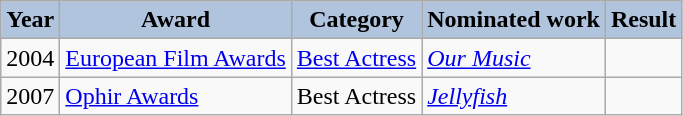<table class="wikitable">
<tr align="center">
<th style="background:#B0C4DE;">Year</th>
<th style="background:#B0C4DE;">Award</th>
<th style="background:#B0C4DE;">Category</th>
<th style="background:#B0C4DE;">Nominated work</th>
<th style="background:#B0C4DE;">Result</th>
</tr>
<tr>
<td>2004</td>
<td><a href='#'>European Film Awards</a></td>
<td><a href='#'>Best Actress</a></td>
<td><em><a href='#'>Our Music</a></em></td>
<td></td>
</tr>
<tr>
<td>2007</td>
<td><a href='#'>Ophir Awards</a></td>
<td>Best Actress</td>
<td><em><a href='#'>Jellyfish</a></em></td>
<td></td>
</tr>
</table>
